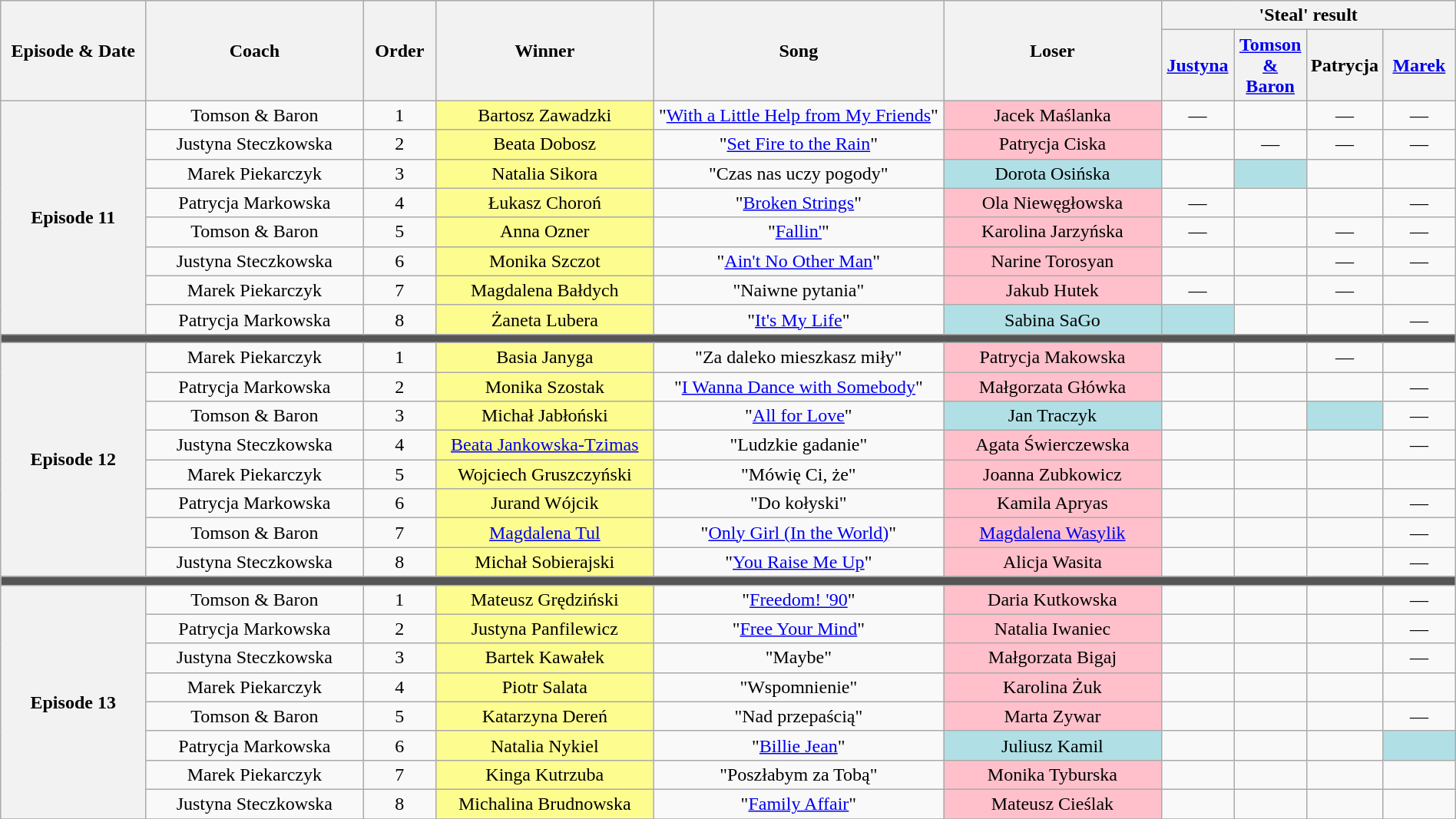<table class="wikitable" style="text-align: center; width:100%;">
<tr>
<th rowspan="2" width="10%">Episode & Date</th>
<th rowspan="2" width="15%">Coach</th>
<th rowspan="2" width="05%">Order</th>
<th rowspan="2" width="15%">Winner</th>
<th rowspan="2" width="20%">Song</th>
<th rowspan="2" width="15%">Loser</th>
<th colspan="4" width="20%">'Steal' result</th>
</tr>
<tr>
<th width="05%"><a href='#'>Justyna</a></th>
<th width="05%"><a href='#'>Tomson & Baron</a></th>
<th width="05%">Patrycja</th>
<th width="05%"><a href='#'>Marek</a></th>
</tr>
<tr>
<th rowspan="8">Episode 11<br><small></small></th>
<td>Tomson & Baron</td>
<td>1</td>
<td style="background:#fdfc8f;">Bartosz Zawadzki</td>
<td>"<a href='#'>With a Little Help from My Friends</a>"</td>
<td style="background:pink">Jacek Maślanka</td>
<td>—</td>
<td></td>
<td>—</td>
<td>—</td>
</tr>
<tr>
<td>Justyna Steczkowska</td>
<td>2</td>
<td style="background:#fdfc8f;">Beata Dobosz</td>
<td>"<a href='#'>Set Fire to the Rain</a>"</td>
<td style="background:pink">Patrycja Ciska</td>
<td></td>
<td>—</td>
<td>—</td>
<td>—</td>
</tr>
<tr>
<td>Marek Piekarczyk</td>
<td>3</td>
<td style="background:#fdfc8f;">Natalia Sikora</td>
<td>"Czas nas uczy pogody"</td>
<td style="background:#B0E0E6;">Dorota Osińska</td>
<td><strong></strong></td>
<td style="background:#B0E0E6;"><strong></strong></td>
<td><strong></strong></td>
<td></td>
</tr>
<tr>
<td>Patrycja Markowska</td>
<td>4</td>
<td style="background:#fdfc8f;">Łukasz Choroń</td>
<td>"<a href='#'>Broken Strings</a>"</td>
<td style="background:pink">Ola Niewęgłowska</td>
<td>—</td>
<td></td>
<td></td>
<td>—</td>
</tr>
<tr>
<td>Tomson & Baron</td>
<td>5</td>
<td style="background:#fdfc8f;">Anna Ozner</td>
<td>"<a href='#'>Fallin'</a>"</td>
<td style="background:pink">Karolina Jarzyńska</td>
<td>—</td>
<td></td>
<td>—</td>
<td>—</td>
</tr>
<tr>
<td>Justyna Steczkowska</td>
<td>6</td>
<td style="background:#fdfc8f;">Monika Szczot</td>
<td>"<a href='#'>Ain't No Other Man</a>"</td>
<td style="background:pink">Narine Torosyan</td>
<td></td>
<td></td>
<td>—</td>
<td>—</td>
</tr>
<tr>
<td>Marek Piekarczyk</td>
<td>7</td>
<td style="background:#fdfc8f;">Magdalena Bałdych</td>
<td>"Naiwne pytania"</td>
<td style="background:pink">Jakub Hutek</td>
<td>—</td>
<td></td>
<td>—</td>
<td></td>
</tr>
<tr>
<td>Patrycja Markowska</td>
<td>8</td>
<td style="background:#fdfc8f;">Żaneta Lubera</td>
<td>"<a href='#'>It's My Life</a>"</td>
<td style="background:#B0E0E6;">Sabina SaGo</td>
<td style="background:#B0E0E6;"><strong></strong></td>
<td></td>
<td></td>
<td>—</td>
</tr>
<tr>
<td colspan="10" style="background:#555555;"></td>
</tr>
<tr>
<th rowspan="8">Episode 12<br><small></small></th>
<td>Marek Piekarczyk</td>
<td>1</td>
<td style="background:#fdfc8f;">Basia Janyga</td>
<td>"Za daleko mieszkasz miły"</td>
<td style="background:pink">Patrycja Makowska</td>
<td></td>
<td></td>
<td>—</td>
<td></td>
</tr>
<tr>
<td>Patrycja Markowska</td>
<td>2</td>
<td style="background:#fdfc8f;">Monika Szostak</td>
<td>"<a href='#'>I Wanna Dance with Somebody</a>"</td>
<td style="background:pink">Małgorzata Główka</td>
<td></td>
<td></td>
<td></td>
<td>—</td>
</tr>
<tr>
<td>Tomson & Baron</td>
<td>3</td>
<td style="background:#fdfc8f;">Michał Jabłoński</td>
<td>"<a href='#'>All for Love</a>"</td>
<td style="background:#B0E0E6;">Jan Traczyk</td>
<td></td>
<td></td>
<td style="background:#B0E0E6;"><strong></strong></td>
<td>—</td>
</tr>
<tr>
<td>Justyna Steczkowska</td>
<td>4</td>
<td style="background:#fdfc8f;"><a href='#'>Beata Jankowska-Tzimas</a></td>
<td>"Ludzkie gadanie"</td>
<td style="background:pink">Agata Świerczewska</td>
<td></td>
<td></td>
<td></td>
<td>—</td>
</tr>
<tr>
<td>Marek Piekarczyk</td>
<td>5</td>
<td style="background:#fdfc8f;">Wojciech Gruszczyński</td>
<td>"Mówię Ci, że"</td>
<td style="background:pink">Joanna Zubkowicz</td>
<td></td>
<td></td>
<td></td>
<td></td>
</tr>
<tr>
<td>Patrycja Markowska</td>
<td>6</td>
<td style="background:#fdfc8f;">Jurand Wójcik</td>
<td>"Do kołyski"</td>
<td style="background:pink">Kamila Apryas</td>
<td></td>
<td></td>
<td></td>
<td>—</td>
</tr>
<tr>
<td>Tomson & Baron</td>
<td>7</td>
<td style="background:#fdfc8f;"><a href='#'>Magdalena Tul</a></td>
<td>"<a href='#'>Only Girl (In the World)</a>"</td>
<td style="background:pink"><a href='#'>Magdalena Wasylik</a></td>
<td></td>
<td></td>
<td></td>
<td>—</td>
</tr>
<tr>
<td>Justyna Steczkowska</td>
<td>8</td>
<td style="background:#fdfc8f;">Michał Sobierajski</td>
<td>"<a href='#'>You Raise Me Up</a>"</td>
<td style="background:pink">Alicja Wasita</td>
<td></td>
<td></td>
<td></td>
<td>—</td>
</tr>
<tr>
<td colspan="10" style="background:#555555;"></td>
</tr>
<tr>
<th rowspan="8">Episode 13<br><small></small></th>
<td>Tomson & Baron</td>
<td>1</td>
<td style="background:#fdfc8f;">Mateusz Grędziński</td>
<td>"<a href='#'>Freedom! '90</a>"</td>
<td style="background:pink">Daria Kutkowska</td>
<td></td>
<td></td>
<td></td>
<td>—</td>
</tr>
<tr>
<td>Patrycja Markowska</td>
<td>2</td>
<td style="background:#fdfc8f;">Justyna Panfilewicz</td>
<td>"<a href='#'>Free Your Mind</a>"</td>
<td style="background:pink">Natalia Iwaniec</td>
<td></td>
<td></td>
<td></td>
<td>—</td>
</tr>
<tr>
<td>Justyna Steczkowska</td>
<td>3</td>
<td style="background:#fdfc8f;">Bartek Kawałek</td>
<td>"Maybe"</td>
<td style="background:pink">Małgorzata Bigaj</td>
<td></td>
<td></td>
<td></td>
<td>—</td>
</tr>
<tr>
<td>Marek Piekarczyk</td>
<td>4</td>
<td style="background:#fdfc8f;">Piotr Salata</td>
<td>"Wspomnienie"</td>
<td style="background:pink">Karolina Żuk</td>
<td></td>
<td></td>
<td></td>
<td></td>
</tr>
<tr>
<td>Tomson & Baron</td>
<td>5</td>
<td style="background:#fdfc8f;">Katarzyna Dereń</td>
<td>"Nad przepaścią"</td>
<td style="background:pink">Marta Zywar</td>
<td></td>
<td></td>
<td></td>
<td>—</td>
</tr>
<tr>
<td>Patrycja Markowska</td>
<td>6</td>
<td style="background:#fdfc8f;">Natalia Nykiel</td>
<td>"<a href='#'>Billie Jean</a>"</td>
<td style="background:#B0E0E6;">Juliusz Kamil</td>
<td></td>
<td></td>
<td></td>
<td style="background:#B0E0E6;"><strong></strong></td>
</tr>
<tr>
<td>Marek Piekarczyk</td>
<td>7</td>
<td style="background:#fdfc8f;">Kinga Kutrzuba</td>
<td>"Poszłabym za Tobą"</td>
<td style="background:pink">Monika Tyburska</td>
<td></td>
<td></td>
<td></td>
<td></td>
</tr>
<tr>
<td>Justyna Steczkowska</td>
<td>8</td>
<td style="background:#fdfc8f;">Michalina Brudnowska</td>
<td>"<a href='#'>Family Affair</a>"</td>
<td style="background:pink">Mateusz Cieślak</td>
<td></td>
<td></td>
<td></td>
<td></td>
</tr>
<tr>
</tr>
</table>
